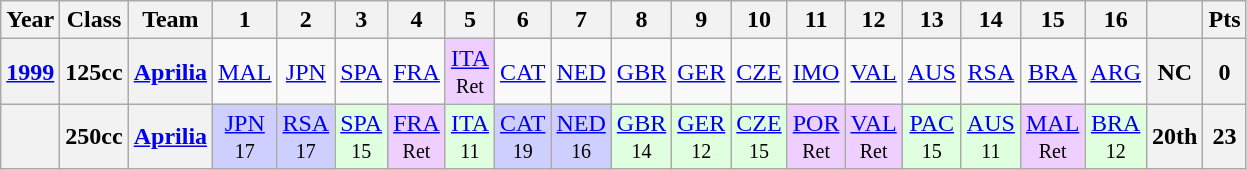<table class="wikitable" style="text-align:center;">
<tr>
<th>Year</th>
<th>Class</th>
<th>Team</th>
<th>1</th>
<th>2</th>
<th>3</th>
<th>4</th>
<th>5</th>
<th>6</th>
<th>7</th>
<th>8</th>
<th>9</th>
<th>10</th>
<th>11</th>
<th>12</th>
<th>13</th>
<th>14</th>
<th>15</th>
<th>16</th>
<th></th>
<th>Pts</th>
</tr>
<tr>
<th align="left"><a href='#'>1999</a></th>
<th align="left">125cc</th>
<th align="left"><a href='#'>Aprilia</a></th>
<td><a href='#'>MAL</a></td>
<td><a href='#'>JPN</a></td>
<td><a href='#'>SPA</a></td>
<td><a href='#'>FRA</a></td>
<td style="background:#EFCFFF;"><a href='#'>ITA</a><br><small>Ret</small></td>
<td><a href='#'>CAT</a></td>
<td><a href='#'>NED</a></td>
<td><a href='#'>GBR</a></td>
<td><a href='#'>GER</a></td>
<td><a href='#'>CZE</a></td>
<td><a href='#'>IMO</a></td>
<td><a href='#'>VAL</a></td>
<td><a href='#'>AUS</a></td>
<td><a href='#'>RSA</a></td>
<td><a href='#'>BRA</a></td>
<td><a href='#'>ARG</a></td>
<th>NC</th>
<th>0</th>
</tr>
<tr>
<th align="left"></th>
<th align="left">250cc</th>
<th align="left"><a href='#'>Aprilia</a></th>
<td style="background:#CFCFFF;"><a href='#'>JPN</a><br><small>17</small></td>
<td style="background:#CFCFFF;"><a href='#'>RSA</a><br><small>17</small></td>
<td style="background:#DFFFDF;"><a href='#'>SPA</a><br><small>15</small></td>
<td style="background:#EFCFFF;"><a href='#'>FRA</a><br><small>Ret</small></td>
<td style="background:#DFFFDF;"><a href='#'>ITA</a><br><small>11</small></td>
<td style="background:#CFCFFF;"><a href='#'>CAT</a><br><small>19</small></td>
<td style="background:#CFCFFF;"><a href='#'>NED</a><br><small>16</small></td>
<td style="background:#DFFFDF;"><a href='#'>GBR</a><br><small>14</small></td>
<td style="background:#DFFFDF;"><a href='#'>GER</a><br><small>12</small></td>
<td style="background:#DFFFDF;"><a href='#'>CZE</a><br><small>15</small></td>
<td style="background:#EFCFFF;"><a href='#'>POR</a><br><small>Ret</small></td>
<td style="background:#EFCFFF;"><a href='#'>VAL</a><br><small>Ret</small></td>
<td style="background:#DFFFDF;"><a href='#'>PAC</a><br><small>15</small></td>
<td style="background:#DFFFDF;"><a href='#'>AUS</a><br><small>11</small></td>
<td style="background:#EFCFFF;"><a href='#'>MAL</a><br><small>Ret</small></td>
<td style="background:#DFFFDF;"><a href='#'>BRA</a><br><small>12</small></td>
<th>20th</th>
<th>23</th>
</tr>
</table>
